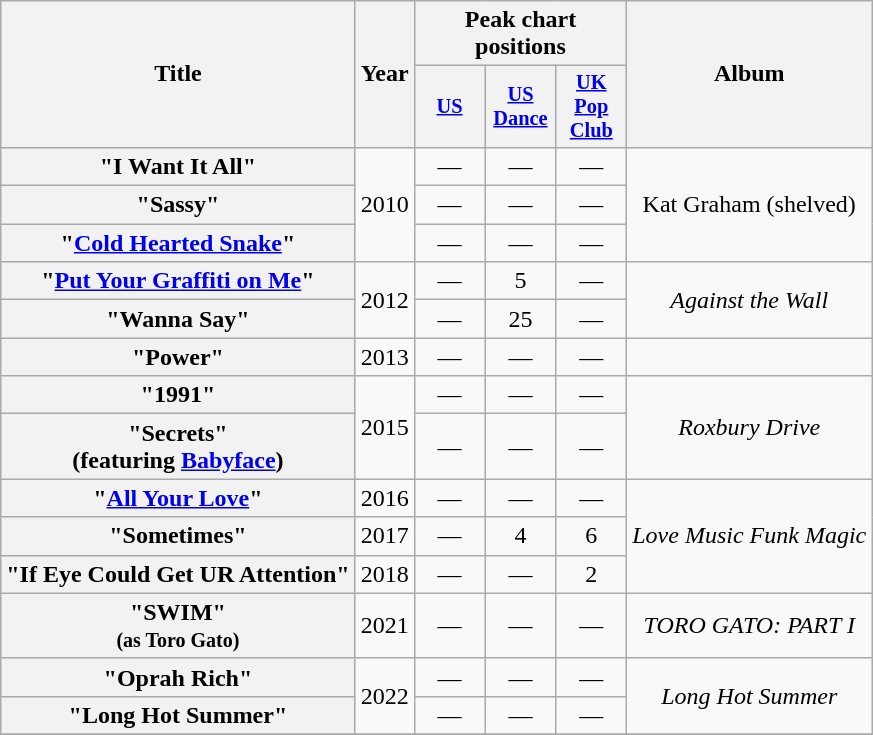<table class="wikitable plainrowheaders" style="text-align:center;">
<tr>
<th scope="col" rowspan="2">Title</th>
<th scope="col" rowspan="2">Year</th>
<th scope="col" colspan="3">Peak chart positions</th>
<th scope="col" rowspan="2">Album</th>
</tr>
<tr>
<th scope="col" style="width:3em;font-size:85%"><a href='#'>US</a></th>
<th scope="col" style="width:3em;font-size:85%"><a href='#'>US Dance</a></th>
<th scope="col" style="width:3em;font-size:85%"><a href='#'>UK Pop Club</a></th>
</tr>
<tr>
<th scope="row">"I Want It All"</th>
<td rowspan="3">2010</td>
<td>—</td>
<td>—</td>
<td>—</td>
<td rowspan="3">Kat Graham (shelved) </td>
</tr>
<tr>
<th scope="row">"Sassy"</th>
<td>—</td>
<td>—</td>
<td>—</td>
</tr>
<tr>
<th scope="row">"<a href='#'>Cold Hearted Snake</a>"</th>
<td>—</td>
<td>—</td>
<td>—</td>
</tr>
<tr>
<th scope="row">"<a href='#'>Put Your Graffiti on Me</a>"</th>
<td rowspan="2">2012</td>
<td>—</td>
<td>5</td>
<td>—</td>
<td rowspan="2"><em>Against the Wall</em></td>
</tr>
<tr>
<th scope="row">"Wanna Say"</th>
<td>—</td>
<td>25</td>
<td>—</td>
</tr>
<tr>
<th scope="row">"Power"</th>
<td>2013</td>
<td>—</td>
<td>—</td>
<td>—</td>
<td></td>
</tr>
<tr>
<th scope="row">"1991"</th>
<td rowspan="2">2015</td>
<td>—</td>
<td>—</td>
<td>—</td>
<td rowspan="2"><em>Roxbury Drive</em></td>
</tr>
<tr>
<th scope="row">"Secrets"<br><span>(featuring <a href='#'>Babyface</a>)</span></th>
<td>—</td>
<td>—</td>
<td>—</td>
</tr>
<tr>
<th scope="row">"<a href='#'>All Your Love</a>"</th>
<td>2016</td>
<td>—</td>
<td>—</td>
<td>—</td>
<td rowspan="3"><em>Love Music Funk Magic</em></td>
</tr>
<tr>
<th scope="row">"Sometimes"</th>
<td>2017</td>
<td>—</td>
<td>4</td>
<td>6</td>
</tr>
<tr>
<th scope="row">"If Eye Could Get UR Attention"</th>
<td>2018</td>
<td>—</td>
<td>—</td>
<td>2</td>
</tr>
<tr>
<th scope="row">"SWIM"  <br><small>(as Toro Gato)</small></th>
<td>2021</td>
<td>—</td>
<td>—</td>
<td>—</td>
<td><em>TORO GATO: PART I</em></td>
</tr>
<tr>
<th scope="row">"Oprah Rich"</th>
<td rowspan="2">2022</td>
<td>—</td>
<td>—</td>
<td>—</td>
<td rowspan="2"><em>Long Hot Summer</em></td>
</tr>
<tr>
<th scope="row">"Long Hot Summer"</th>
<td>—</td>
<td>—</td>
<td>—</td>
</tr>
<tr>
</tr>
</table>
